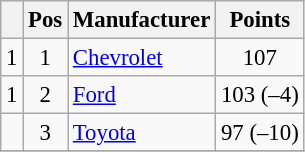<table class="wikitable" style="font-size: 95%">
<tr>
<th></th>
<th>Pos</th>
<th>Manufacturer</th>
<th>Points</th>
</tr>
<tr>
<td align="left"> 1</td>
<td style="text-align:center;">1</td>
<td><a href='#'>Chevrolet</a></td>
<td style="text-align:center;">107</td>
</tr>
<tr>
<td align="left"> 1</td>
<td style="text-align:center;">2</td>
<td><a href='#'>Ford</a></td>
<td style="text-align:center;">103 (–4)</td>
</tr>
<tr>
<td align="left"></td>
<td style="text-align:center;">3</td>
<td><a href='#'>Toyota</a></td>
<td style="text-align:center;">97 (–10)</td>
</tr>
<tr class="sortbottom">
</tr>
</table>
